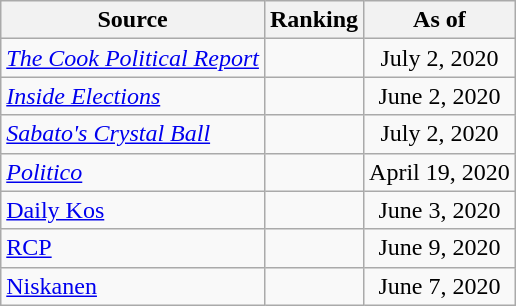<table class="wikitable" style="text-align:center">
<tr>
<th>Source</th>
<th>Ranking</th>
<th>As of</th>
</tr>
<tr>
<td align=left><em><a href='#'>The Cook Political Report</a></em></td>
<td></td>
<td>July 2, 2020</td>
</tr>
<tr>
<td align=left><em><a href='#'>Inside Elections</a></em></td>
<td></td>
<td>June 2, 2020</td>
</tr>
<tr>
<td align=left><em><a href='#'>Sabato's Crystal Ball</a></em></td>
<td></td>
<td>July 2, 2020</td>
</tr>
<tr>
<td align="left"><em><a href='#'>Politico</a></em></td>
<td></td>
<td>April 19, 2020</td>
</tr>
<tr>
<td align="left"><a href='#'>Daily Kos</a></td>
<td></td>
<td>June 3, 2020</td>
</tr>
<tr>
<td align="left"><a href='#'>RCP</a></td>
<td></td>
<td>June 9, 2020</td>
</tr>
<tr>
<td align="left"><a href='#'>Niskanen</a></td>
<td></td>
<td>June 7, 2020</td>
</tr>
</table>
